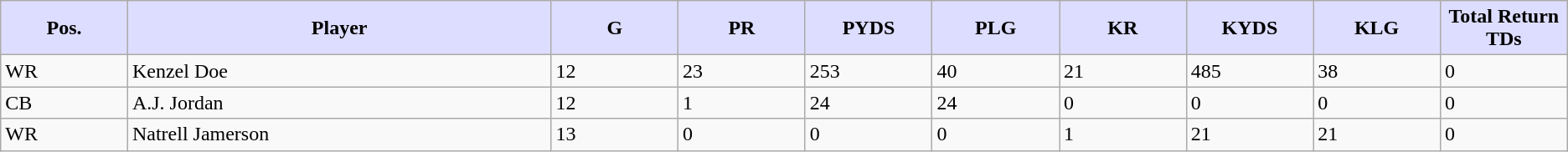<table class="wikitable sortable">
<tr>
<th style="background:#ddf; width:6%;">Pos.</th>
<th style="background:#ddf; width:20%;">Player</th>
<th style="background:#ddf; width:6%;">G</th>
<th style="background:#ddf; width:6%;">PR</th>
<th style="background:#ddf; width:6%;">PYDS</th>
<th style="background:#ddf; width:6%;">PLG</th>
<th style="background:#ddf; width:6%;">KR</th>
<th style="background:#ddf; width:6%;">KYDS</th>
<th style="background:#ddf; width:6%;">KLG</th>
<th style="background:#ddf; width:6%;">Total Return TDs</th>
</tr>
<tr>
<td>WR</td>
<td>Kenzel Doe</td>
<td>12</td>
<td>23</td>
<td>253</td>
<td>40</td>
<td>21</td>
<td>485</td>
<td>38</td>
<td>0</td>
</tr>
<tr>
<td>CB</td>
<td>A.J. Jordan</td>
<td>12</td>
<td>1</td>
<td>24</td>
<td>24</td>
<td>0</td>
<td>0</td>
<td>0</td>
<td>0</td>
</tr>
<tr>
<td>WR</td>
<td>Natrell Jamerson</td>
<td>13</td>
<td>0</td>
<td>0</td>
<td>0</td>
<td>1</td>
<td>21</td>
<td>21</td>
<td>0</td>
</tr>
</table>
